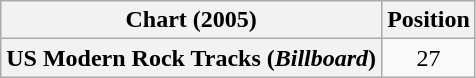<table class="wikitable plainrowheaders" style="text-align:center">
<tr>
<th scope="col">Chart (2005)</th>
<th scope="col">Position</th>
</tr>
<tr>
<th scope="row">US Modern Rock Tracks (<em>Billboard</em>)</th>
<td>27</td>
</tr>
</table>
